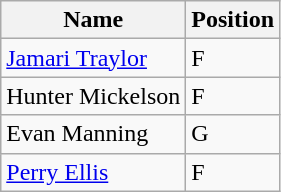<table class="wikitable">
<tr>
<th>Name</th>
<th>Position</th>
</tr>
<tr>
<td><a href='#'>Jamari Traylor</a></td>
<td>F</td>
</tr>
<tr>
<td>Hunter Mickelson</td>
<td>F</td>
</tr>
<tr>
<td>Evan Manning</td>
<td>G</td>
</tr>
<tr>
<td><a href='#'>Perry Ellis</a></td>
<td>F</td>
</tr>
</table>
